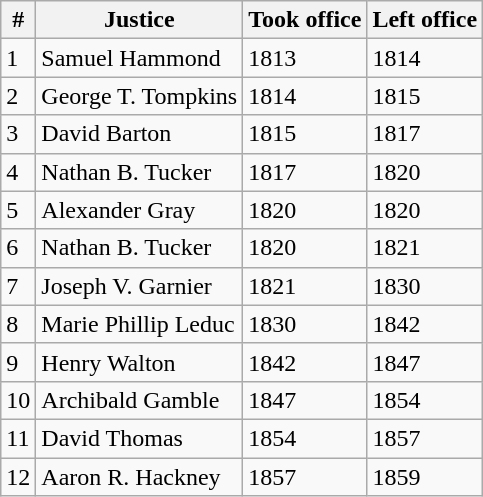<table class="wikitable">
<tr>
<th>#</th>
<th>Justice</th>
<th>Took office</th>
<th>Left office</th>
</tr>
<tr>
<td>1</td>
<td>Samuel Hammond</td>
<td>1813</td>
<td>1814</td>
</tr>
<tr>
<td>2</td>
<td>George T. Tompkins</td>
<td>1814</td>
<td>1815</td>
</tr>
<tr>
<td>3</td>
<td>David Barton</td>
<td>1815</td>
<td>1817</td>
</tr>
<tr>
<td>4</td>
<td>Nathan B. Tucker</td>
<td>1817</td>
<td>1820</td>
</tr>
<tr>
<td>5</td>
<td>Alexander Gray</td>
<td>1820</td>
<td>1820</td>
</tr>
<tr>
<td>6</td>
<td>Nathan B. Tucker</td>
<td>1820</td>
<td>1821</td>
</tr>
<tr>
<td>7</td>
<td>Joseph V. Garnier</td>
<td>1821</td>
<td>1830</td>
</tr>
<tr>
<td>8</td>
<td>Marie Phillip Leduc</td>
<td>1830</td>
<td>1842</td>
</tr>
<tr>
<td>9</td>
<td>Henry Walton</td>
<td>1842</td>
<td>1847</td>
</tr>
<tr>
<td>10</td>
<td>Archibald Gamble</td>
<td>1847</td>
<td>1854</td>
</tr>
<tr>
<td>11</td>
<td>David Thomas</td>
<td>1854</td>
<td>1857</td>
</tr>
<tr>
<td>12</td>
<td>Aaron R. Hackney</td>
<td>1857</td>
<td>1859</td>
</tr>
</table>
